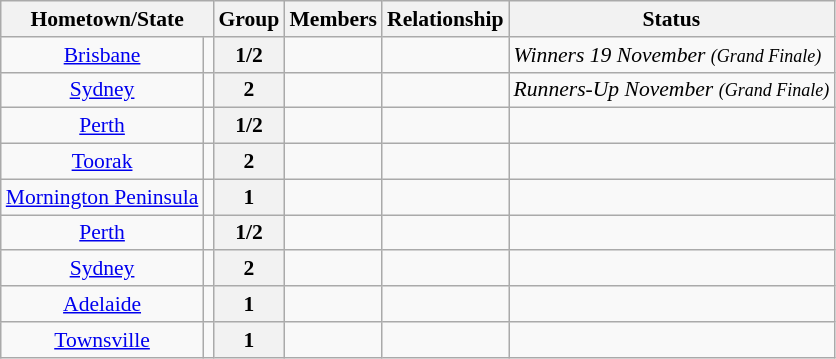<table class="wikitable sortable" style="text-align:center; font-size:90%">
<tr>
<th colspan="2">Hometown/State</th>
<th data-sort-type="number">Group</th>
<th>Members</th>
<th>Relationship</th>
<th>Status</th>
</tr>
<tr>
<td><a href='#'>Brisbane</a></td>
<td></td>
<th><strong>1/2</strong></th>
<td></td>
<td></td>
<td style="text-align:left"><em>Winners 19 November <small>(Grand Finale)</small></em></td>
</tr>
<tr>
<td><a href='#'>Sydney</a></td>
<td></td>
<th><strong>2</strong></th>
<td></td>
<td></td>
<td style="text-align:left"><em>Runners-Up November <small>(Grand Finale)</small></em></td>
</tr>
<tr>
<td><a href='#'>Perth</a></td>
<td></td>
<th><strong>1/2</strong></th>
<td></td>
<td></td>
<td style="text-align:left"><em></em></td>
</tr>
<tr>
<td><a href='#'>Toorak</a></td>
<td></td>
<th><strong>2</strong></th>
<td></td>
<td></td>
<td style="text-align:left"><em></em></td>
</tr>
<tr>
<td><a href='#'>Mornington Peninsula</a></td>
<td></td>
<th><strong>1</strong></th>
<td></td>
<td></td>
<td style="text-align:left"><em></em></td>
</tr>
<tr>
<td><a href='#'>Perth</a></td>
<td></td>
<th><strong>1/2</strong></th>
<td></td>
<td></td>
<td style="text-align:left"><em></em></td>
</tr>
<tr>
<td><a href='#'>Sydney</a></td>
<td></td>
<th><strong>2</strong></th>
<td></td>
<td></td>
<td style="text-align:left"><em></em></td>
</tr>
<tr>
<td><a href='#'>Adelaide</a></td>
<td></td>
<th><strong>1</strong></th>
<td></td>
<td></td>
<td style="text-align:left"><em></em></td>
</tr>
<tr>
<td><a href='#'>Townsville</a></td>
<td></td>
<th><strong>1</strong></th>
<td></td>
<td></td>
<td style="text-align:left"><em></em></td>
</tr>
</table>
